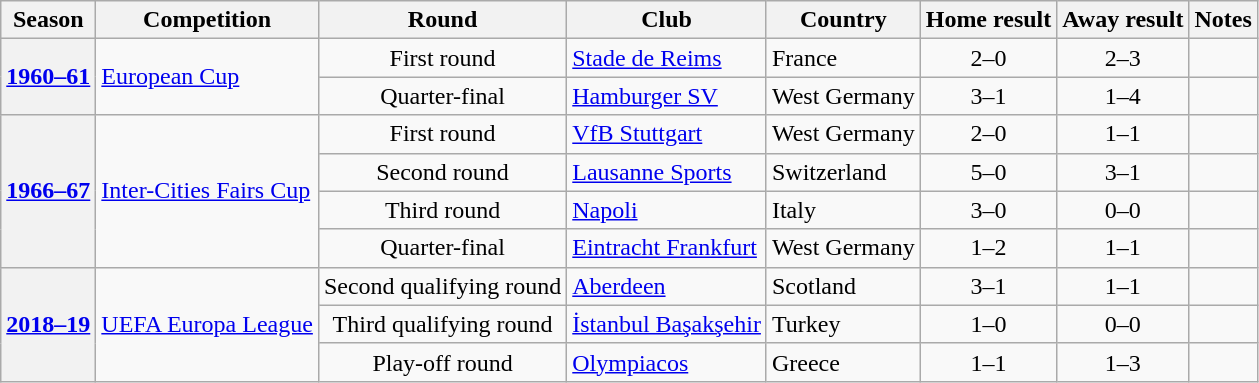<table class="wikitable plainrowheaders sortable">
<tr>
<th scope=col>Season</th>
<th scope=col>Competition</th>
<th scope=col>Round</th>
<th scope=col>Club</th>
<th scope=col>Country</th>
<th scope=col>Home result</th>
<th scope=col>Away result</th>
<th scope=col  class=unsortable>Notes</th>
</tr>
<tr>
<th rowspan="2" scope=row><a href='#'>1960–61</a></th>
<td rowspan="2"><a href='#'>European Cup</a></td>
<td align=center>First round</td>
<td><a href='#'>Stade de Reims</a></td>
<td>France</td>
<td align=center>2–0</td>
<td align=center>2–3</td>
<td align=center></td>
</tr>
<tr>
<td align=center>Quarter-final</td>
<td><a href='#'>Hamburger SV</a></td>
<td>West Germany</td>
<td align=center>3–1</td>
<td align=center>1–4</td>
<td></td>
</tr>
<tr>
<th rowspan="4" scope=row><a href='#'>1966–67</a></th>
<td rowspan="4"><a href='#'>Inter-Cities Fairs Cup</a></td>
<td align=center>First round</td>
<td><a href='#'>VfB Stuttgart</a></td>
<td>West Germany</td>
<td align=center>2–0</td>
<td align=center>1–1</td>
<td align=center></td>
</tr>
<tr>
<td align=center>Second round</td>
<td><a href='#'>Lausanne Sports</a></td>
<td>Switzerland</td>
<td align=center>5–0</td>
<td align=center>3–1</td>
<td></td>
</tr>
<tr>
<td align=center>Third round</td>
<td><a href='#'>Napoli</a></td>
<td>Italy</td>
<td align=center>3–0</td>
<td align=center>0–0</td>
<td></td>
</tr>
<tr>
<td align=center>Quarter-final</td>
<td><a href='#'>Eintracht Frankfurt</a></td>
<td>West Germany</td>
<td align=center>1–2</td>
<td align=center>1–1</td>
<td align=center></td>
</tr>
<tr>
<th rowspan="3" scope=row><a href='#'>2018–19</a></th>
<td rowspan="3"><a href='#'>UEFA Europa League</a></td>
<td align=center>Second qualifying round</td>
<td><a href='#'>Aberdeen</a></td>
<td>Scotland</td>
<td align=center>3–1</td>
<td align=center>1–1</td>
<td align=center></td>
</tr>
<tr>
<td align=center>Third qualifying round</td>
<td><a href='#'>İstanbul Başakşehir</a></td>
<td>Turkey</td>
<td align=center>1–0</td>
<td align=center>0–0</td>
<td></td>
</tr>
<tr>
<td align=center>Play-off round</td>
<td><a href='#'>Olympiacos</a></td>
<td>Greece</td>
<td align=center>1–1</td>
<td align=center>1–3</td>
<td align=center></td>
</tr>
</table>
